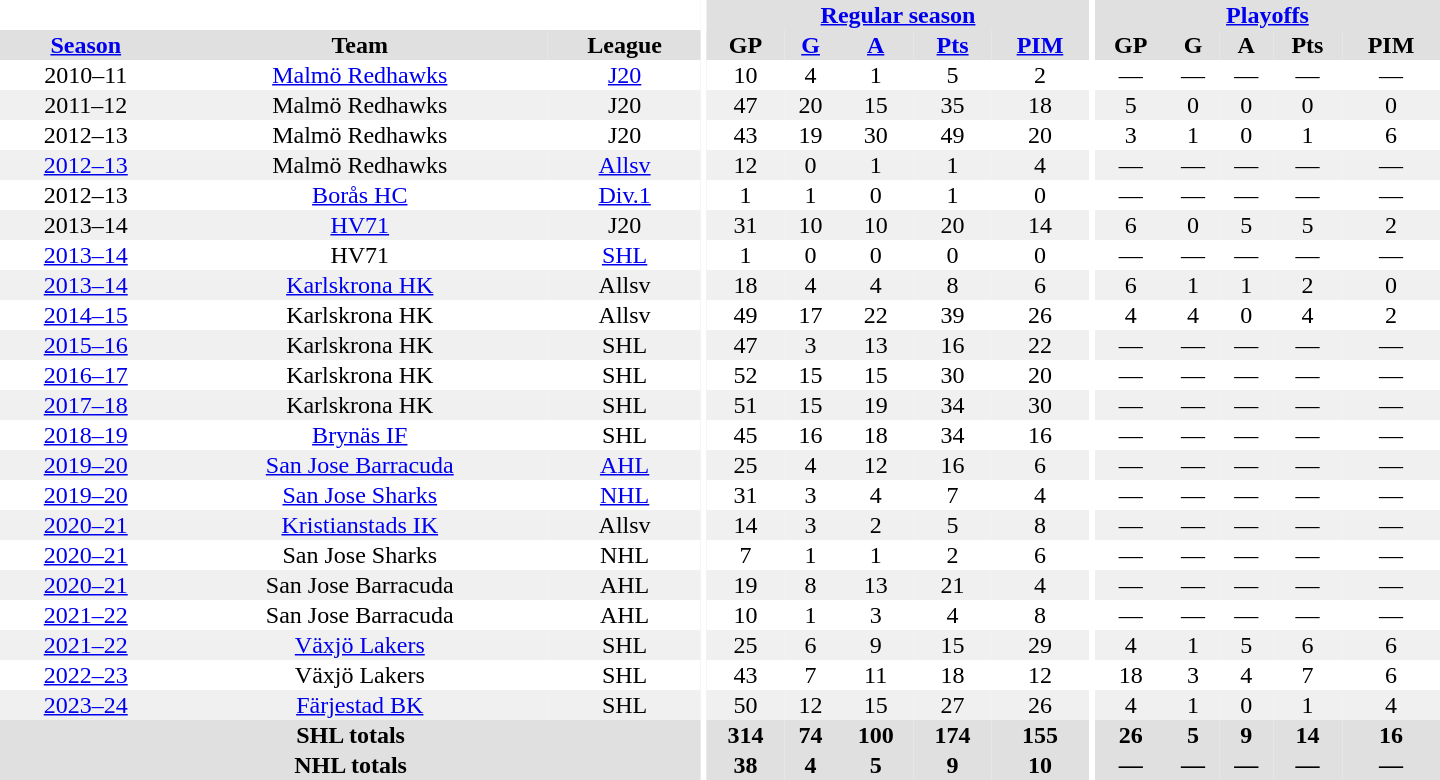<table border="0" cellpadding="1" cellspacing="0" style="text-align:center; width:60em">
<tr bgcolor="#e0e0e0">
<th colspan="3" bgcolor="#ffffff"></th>
<th rowspan="99" bgcolor="#ffffff"></th>
<th colspan="5"><a href='#'>Regular season</a></th>
<th rowspan="99" bgcolor="#ffffff"></th>
<th colspan="5"><a href='#'>Playoffs</a></th>
</tr>
<tr bgcolor="#e0e0e0">
<th><a href='#'>Season</a></th>
<th>Team</th>
<th>League</th>
<th>GP</th>
<th><a href='#'>G</a></th>
<th><a href='#'>A</a></th>
<th><a href='#'>Pts</a></th>
<th><a href='#'>PIM</a></th>
<th>GP</th>
<th>G</th>
<th>A</th>
<th>Pts</th>
<th>PIM</th>
</tr>
<tr>
<td>2010–11</td>
<td><a href='#'>Malmö Redhawks</a></td>
<td><a href='#'>J20</a></td>
<td>10</td>
<td>4</td>
<td>1</td>
<td>5</td>
<td>2</td>
<td>—</td>
<td>—</td>
<td>—</td>
<td>—</td>
<td>—</td>
</tr>
<tr bgcolor="#f0f0f0">
<td>2011–12</td>
<td>Malmö Redhawks</td>
<td>J20</td>
<td>47</td>
<td>20</td>
<td>15</td>
<td>35</td>
<td>18</td>
<td>5</td>
<td>0</td>
<td>0</td>
<td>0</td>
<td>0</td>
</tr>
<tr>
<td>2012–13</td>
<td>Malmö Redhawks</td>
<td>J20</td>
<td>43</td>
<td>19</td>
<td>30</td>
<td>49</td>
<td>20</td>
<td>3</td>
<td>1</td>
<td>0</td>
<td>1</td>
<td>6</td>
</tr>
<tr bgcolor="#f0f0f0">
<td><a href='#'>2012–13</a></td>
<td>Malmö Redhawks</td>
<td><a href='#'>Allsv</a></td>
<td>12</td>
<td>0</td>
<td>1</td>
<td>1</td>
<td>4</td>
<td>—</td>
<td>—</td>
<td>—</td>
<td>—</td>
<td>—</td>
</tr>
<tr>
<td>2012–13</td>
<td><a href='#'>Borås HC</a></td>
<td><a href='#'>Div.1</a></td>
<td>1</td>
<td>1</td>
<td>0</td>
<td>1</td>
<td>0</td>
<td>—</td>
<td>—</td>
<td>—</td>
<td>—</td>
<td>—</td>
</tr>
<tr bgcolor="#f0f0f0">
<td>2013–14</td>
<td><a href='#'>HV71</a></td>
<td>J20</td>
<td>31</td>
<td>10</td>
<td>10</td>
<td>20</td>
<td>14</td>
<td>6</td>
<td>0</td>
<td>5</td>
<td>5</td>
<td>2</td>
</tr>
<tr>
<td><a href='#'>2013–14</a></td>
<td>HV71</td>
<td><a href='#'>SHL</a></td>
<td>1</td>
<td>0</td>
<td>0</td>
<td>0</td>
<td>0</td>
<td>—</td>
<td>—</td>
<td>—</td>
<td>—</td>
<td>—</td>
</tr>
<tr bgcolor="#f0f0f0">
<td><a href='#'>2013–14</a></td>
<td><a href='#'>Karlskrona HK</a></td>
<td>Allsv</td>
<td>18</td>
<td>4</td>
<td>4</td>
<td>8</td>
<td>6</td>
<td>6</td>
<td>1</td>
<td>1</td>
<td>2</td>
<td>0</td>
</tr>
<tr>
<td><a href='#'>2014–15</a></td>
<td>Karlskrona HK</td>
<td>Allsv</td>
<td>49</td>
<td>17</td>
<td>22</td>
<td>39</td>
<td>26</td>
<td>4</td>
<td>4</td>
<td>0</td>
<td>4</td>
<td>2</td>
</tr>
<tr bgcolor="#f0f0f0">
<td><a href='#'>2015–16</a></td>
<td>Karlskrona HK</td>
<td>SHL</td>
<td>47</td>
<td>3</td>
<td>13</td>
<td>16</td>
<td>22</td>
<td>—</td>
<td>—</td>
<td>—</td>
<td>—</td>
<td>—</td>
</tr>
<tr>
<td><a href='#'>2016–17</a></td>
<td>Karlskrona HK</td>
<td>SHL</td>
<td>52</td>
<td>15</td>
<td>15</td>
<td>30</td>
<td>20</td>
<td>—</td>
<td>—</td>
<td>—</td>
<td>—</td>
<td>—</td>
</tr>
<tr bgcolor="#f0f0f0">
<td><a href='#'>2017–18</a></td>
<td>Karlskrona HK</td>
<td>SHL</td>
<td>51</td>
<td>15</td>
<td>19</td>
<td>34</td>
<td>30</td>
<td>—</td>
<td>—</td>
<td>—</td>
<td>—</td>
<td>—</td>
</tr>
<tr>
<td><a href='#'>2018–19</a></td>
<td><a href='#'>Brynäs IF</a></td>
<td>SHL</td>
<td>45</td>
<td>16</td>
<td>18</td>
<td>34</td>
<td>16</td>
<td>—</td>
<td>—</td>
<td>—</td>
<td>—</td>
<td>—</td>
</tr>
<tr bgcolor="#f0f0f0">
<td><a href='#'>2019–20</a></td>
<td><a href='#'>San Jose Barracuda</a></td>
<td><a href='#'>AHL</a></td>
<td>25</td>
<td>4</td>
<td>12</td>
<td>16</td>
<td>6</td>
<td>—</td>
<td>—</td>
<td>—</td>
<td>—</td>
<td>—</td>
</tr>
<tr>
<td><a href='#'>2019–20</a></td>
<td><a href='#'>San Jose Sharks</a></td>
<td><a href='#'>NHL</a></td>
<td>31</td>
<td>3</td>
<td>4</td>
<td>7</td>
<td>4</td>
<td>—</td>
<td>—</td>
<td>—</td>
<td>—</td>
<td>—</td>
</tr>
<tr bgcolor="#f0f0f0">
<td><a href='#'>2020–21</a></td>
<td><a href='#'>Kristianstads IK</a></td>
<td>Allsv</td>
<td>14</td>
<td>3</td>
<td>2</td>
<td>5</td>
<td>8</td>
<td>—</td>
<td>—</td>
<td>—</td>
<td>—</td>
<td>—</td>
</tr>
<tr>
<td><a href='#'>2020–21</a></td>
<td>San Jose Sharks</td>
<td>NHL</td>
<td>7</td>
<td>1</td>
<td>1</td>
<td>2</td>
<td>6</td>
<td>—</td>
<td>—</td>
<td>—</td>
<td>—</td>
<td>—</td>
</tr>
<tr bgcolor="#f0f0f0">
<td><a href='#'>2020–21</a></td>
<td>San Jose Barracuda</td>
<td>AHL</td>
<td>19</td>
<td>8</td>
<td>13</td>
<td>21</td>
<td>4</td>
<td>—</td>
<td>—</td>
<td>—</td>
<td>—</td>
<td>—</td>
</tr>
<tr>
<td><a href='#'>2021–22</a></td>
<td>San Jose Barracuda</td>
<td>AHL</td>
<td>10</td>
<td>1</td>
<td>3</td>
<td>4</td>
<td>8</td>
<td>—</td>
<td>—</td>
<td>—</td>
<td>—</td>
<td>—</td>
</tr>
<tr bgcolor="#f0f0f0">
<td><a href='#'>2021–22</a></td>
<td><a href='#'>Växjö Lakers</a></td>
<td>SHL</td>
<td>25</td>
<td>6</td>
<td>9</td>
<td>15</td>
<td>29</td>
<td>4</td>
<td>1</td>
<td>5</td>
<td>6</td>
<td>6</td>
</tr>
<tr>
<td><a href='#'>2022–23</a></td>
<td>Växjö Lakers</td>
<td>SHL</td>
<td>43</td>
<td>7</td>
<td>11</td>
<td>18</td>
<td>12</td>
<td>18</td>
<td>3</td>
<td>4</td>
<td>7</td>
<td>6</td>
</tr>
<tr bgcolor="#f0f0f0">
<td><a href='#'>2023–24</a></td>
<td><a href='#'>Färjestad BK</a></td>
<td>SHL</td>
<td>50</td>
<td>12</td>
<td>15</td>
<td>27</td>
<td>26</td>
<td>4</td>
<td>1</td>
<td>0</td>
<td>1</td>
<td>4</td>
</tr>
<tr bgcolor="#e0e0e0">
<th colspan="3">SHL totals</th>
<th>314</th>
<th>74</th>
<th>100</th>
<th>174</th>
<th>155</th>
<th>26</th>
<th>5</th>
<th>9</th>
<th>14</th>
<th>16</th>
</tr>
<tr bgcolor="#e0e0e0">
<th colspan="3">NHL totals</th>
<th>38</th>
<th>4</th>
<th>5</th>
<th>9</th>
<th>10</th>
<th>—</th>
<th>—</th>
<th>—</th>
<th>—</th>
<th>—</th>
</tr>
</table>
